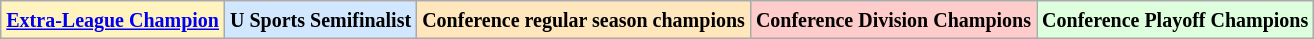<table class="wikitable">
<tr>
<td bgcolor="#FFF3BF"><small><strong><a href='#'>Extra-League Champion</a></strong></small></td>
<td bgcolor="#D0E7FF"><small><strong>U Sports Semifinalist</strong></small></td>
<td bgcolor="#FFE6BD"><small><strong>Conference regular season champions</strong></small></td>
<td bgcolor="#FFCCCC"><small><strong>Conference Division Champions</strong></small></td>
<td bgcolor="#ddffdd"><small><strong>Conference Playoff Champions</strong></small></td>
</tr>
</table>
